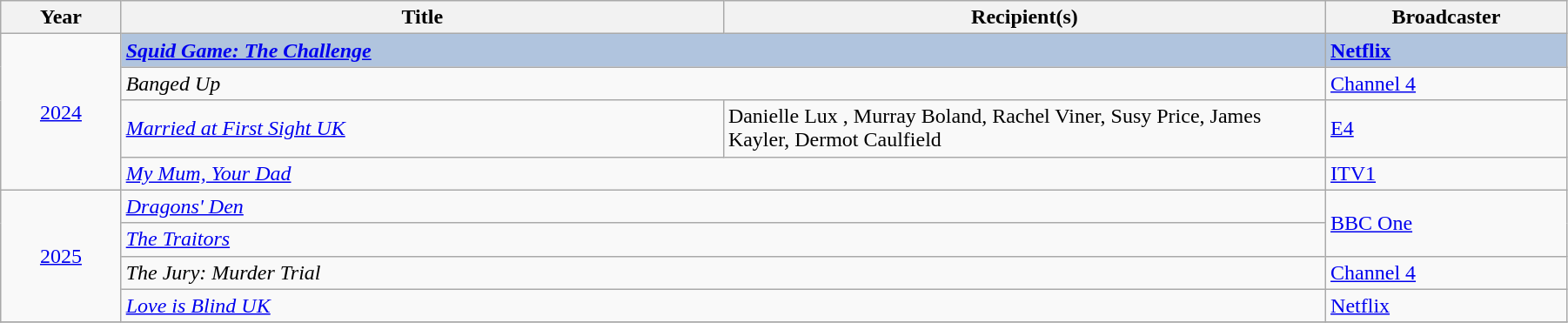<table class="wikitable" width="95%">
<tr>
<th width=5%>Year</th>
<th width=25%>Title</th>
<th width=25%><strong>Recipient(s)</strong></th>
<th width=10%><strong>Broadcaster</strong></th>
</tr>
<tr>
<td rowspan="4" style="text-align:center;"><a href='#'>2024</a><br></td>
<td style="background:#B0C4DE;" colspan="2"><strong><em><a href='#'>Squid Game: The Challenge</a></em></strong></td>
<td style="background:#B0C4DE;"><strong><a href='#'>Netflix</a></strong></td>
</tr>
<tr>
<td colspan="2"><em>Banged Up</em></td>
<td><a href='#'>Channel 4</a></td>
</tr>
<tr>
<td><em><a href='#'>Married at First Sight UK</a></em></td>
<td>Danielle Lux , Murray Boland, Rachel Viner, Susy Price, James Kayler, Dermot Caulfield</td>
<td><a href='#'>E4</a></td>
</tr>
<tr>
<td colspan="2"><em><a href='#'>My Mum, Your Dad</a></em></td>
<td><a href='#'>ITV1</a></td>
</tr>
<tr>
<td rowspan="4" style="text-align:center;"><a href='#'>2025</a><br></td>
<td colspan="2"><em><a href='#'>Dragons' Den</a></em></td>
<td rowspan="2"><a href='#'>BBC One</a></td>
</tr>
<tr>
<td colspan="2"><em><a href='#'>The Traitors</a></em></td>
</tr>
<tr>
<td colspan="2"><em>The Jury: Murder Trial</em></td>
<td><a href='#'>Channel 4</a></td>
</tr>
<tr>
<td colspan="2"><em><a href='#'>Love is Blind UK</a></em></td>
<td><a href='#'>Netflix</a></td>
</tr>
<tr>
</tr>
</table>
